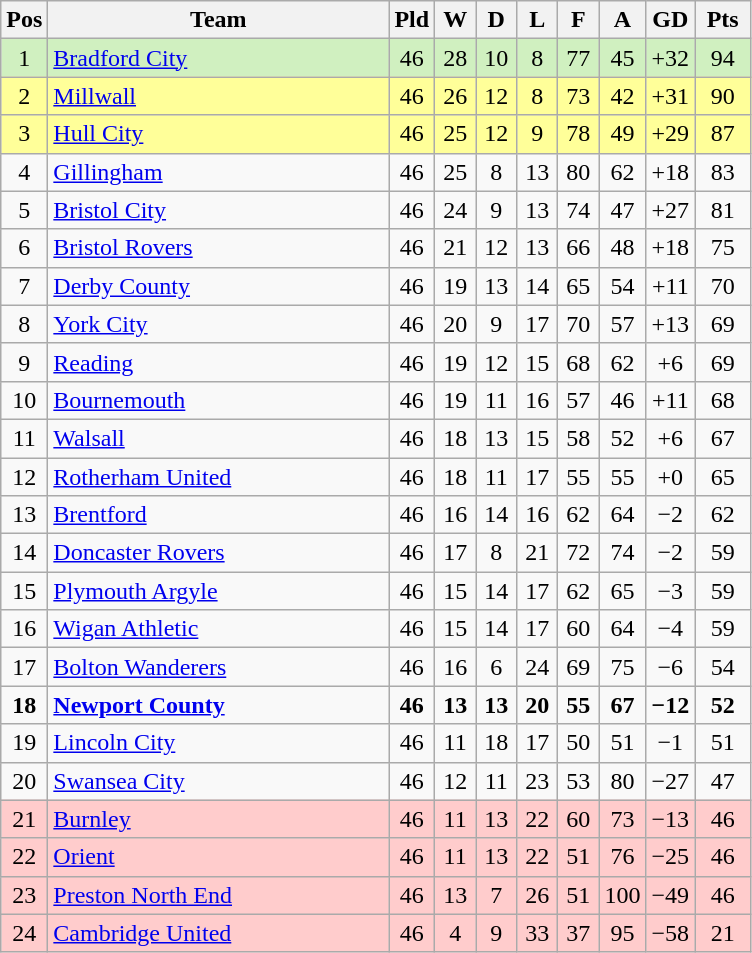<table class="wikitable" style="text-align: center;">
<tr>
<th width=20>Pos</th>
<th width=220>Team</th>
<th width=20>Pld</th>
<th width=20>W</th>
<th width=20>D</th>
<th width=20>L</th>
<th width=20>F</th>
<th width=20>A</th>
<th width=20>GD</th>
<th width=30>Pts</th>
</tr>
<tr bgcolor="#D0F0C0">
<td>1</td>
<td align="left"><a href='#'>Bradford City</a></td>
<td>46</td>
<td>28</td>
<td>10</td>
<td>8</td>
<td>77</td>
<td>45</td>
<td>+32</td>
<td>94</td>
</tr>
<tr style="background:#FFFF99;">
<td>2</td>
<td align="left"><a href='#'>Millwall</a></td>
<td>46</td>
<td>26</td>
<td>12</td>
<td>8</td>
<td>73</td>
<td>42</td>
<td>+31</td>
<td>90</td>
</tr>
<tr style="background:#FFFF99;">
<td>3</td>
<td align="left"><a href='#'>Hull City</a></td>
<td>46</td>
<td>25</td>
<td>12</td>
<td>9</td>
<td>78</td>
<td>49</td>
<td>+29</td>
<td>87</td>
</tr>
<tr>
<td>4</td>
<td align="left"><a href='#'>Gillingham</a></td>
<td>46</td>
<td>25</td>
<td>8</td>
<td>13</td>
<td>80</td>
<td>62</td>
<td>+18</td>
<td>83</td>
</tr>
<tr>
<td>5</td>
<td align="left"><a href='#'>Bristol City</a></td>
<td>46</td>
<td>24</td>
<td>9</td>
<td>13</td>
<td>74</td>
<td>47</td>
<td>+27</td>
<td>81</td>
</tr>
<tr>
<td>6</td>
<td align="left"><a href='#'>Bristol Rovers</a></td>
<td>46</td>
<td>21</td>
<td>12</td>
<td>13</td>
<td>66</td>
<td>48</td>
<td>+18</td>
<td>75</td>
</tr>
<tr>
<td>7</td>
<td align="left"><a href='#'>Derby County</a></td>
<td>46</td>
<td>19</td>
<td>13</td>
<td>14</td>
<td>65</td>
<td>54</td>
<td>+11</td>
<td>70</td>
</tr>
<tr>
<td>8</td>
<td align="left"><a href='#'>York City</a></td>
<td>46</td>
<td>20</td>
<td>9</td>
<td>17</td>
<td>70</td>
<td>57</td>
<td>+13</td>
<td>69</td>
</tr>
<tr>
<td>9</td>
<td align="left"><a href='#'>Reading</a></td>
<td>46</td>
<td>19</td>
<td>12</td>
<td>15</td>
<td>68</td>
<td>62</td>
<td>+6</td>
<td>69</td>
</tr>
<tr>
<td>10</td>
<td align="left"><a href='#'>Bournemouth</a></td>
<td>46</td>
<td>19</td>
<td>11</td>
<td>16</td>
<td>57</td>
<td>46</td>
<td>+11</td>
<td>68</td>
</tr>
<tr>
<td>11</td>
<td align="left"><a href='#'>Walsall</a></td>
<td>46</td>
<td>18</td>
<td>13</td>
<td>15</td>
<td>58</td>
<td>52</td>
<td>+6</td>
<td>67</td>
</tr>
<tr>
<td>12</td>
<td align="left"><a href='#'>Rotherham United</a></td>
<td>46</td>
<td>18</td>
<td>11</td>
<td>17</td>
<td>55</td>
<td>55</td>
<td>+0</td>
<td>65</td>
</tr>
<tr>
<td>13</td>
<td align="left"><a href='#'>Brentford</a></td>
<td>46</td>
<td>16</td>
<td>14</td>
<td>16</td>
<td>62</td>
<td>64</td>
<td>−2</td>
<td>62</td>
</tr>
<tr>
<td>14</td>
<td align="left"><a href='#'>Doncaster Rovers</a></td>
<td>46</td>
<td>17</td>
<td>8</td>
<td>21</td>
<td>72</td>
<td>74</td>
<td>−2</td>
<td>59</td>
</tr>
<tr>
<td>15</td>
<td align="left"><a href='#'>Plymouth Argyle</a></td>
<td>46</td>
<td>15</td>
<td>14</td>
<td>17</td>
<td>62</td>
<td>65</td>
<td>−3</td>
<td>59</td>
</tr>
<tr>
<td>16</td>
<td align="left"><a href='#'>Wigan Athletic</a></td>
<td>46</td>
<td>15</td>
<td>14</td>
<td>17</td>
<td>60</td>
<td>64</td>
<td>−4</td>
<td>59</td>
</tr>
<tr>
<td>17</td>
<td align="left"><a href='#'>Bolton Wanderers</a></td>
<td>46</td>
<td>16</td>
<td>6</td>
<td>24</td>
<td>69</td>
<td>75</td>
<td>−6</td>
<td>54</td>
</tr>
<tr>
<td><strong>18</strong></td>
<td align="left"><strong><a href='#'>Newport County</a></strong></td>
<td><strong>46</strong></td>
<td><strong>13</strong></td>
<td><strong>13</strong></td>
<td><strong>20</strong></td>
<td><strong>55</strong></td>
<td><strong>67</strong></td>
<td><strong>−12</strong></td>
<td><strong>52</strong></td>
</tr>
<tr>
<td>19</td>
<td align="left"><a href='#'>Lincoln City</a></td>
<td>46</td>
<td>11</td>
<td>18</td>
<td>17</td>
<td>50</td>
<td>51</td>
<td>−1</td>
<td>51</td>
</tr>
<tr>
<td>20</td>
<td align="left"><a href='#'>Swansea City</a></td>
<td>46</td>
<td>12</td>
<td>11</td>
<td>23</td>
<td>53</td>
<td>80</td>
<td>−27</td>
<td>47</td>
</tr>
<tr bgcolor="#FFCCCC">
<td>21</td>
<td align="left"><a href='#'>Burnley</a></td>
<td>46</td>
<td>11</td>
<td>13</td>
<td>22</td>
<td>60</td>
<td>73</td>
<td>−13</td>
<td>46</td>
</tr>
<tr bgcolor="#FFCCCC">
<td>22</td>
<td align="left"><a href='#'>Orient</a></td>
<td>46</td>
<td>11</td>
<td>13</td>
<td>22</td>
<td>51</td>
<td>76</td>
<td>−25</td>
<td>46</td>
</tr>
<tr bgcolor="#FFCCCC">
<td>23</td>
<td align="left"><a href='#'>Preston North End</a></td>
<td>46</td>
<td>13</td>
<td>7</td>
<td>26</td>
<td>51</td>
<td>100</td>
<td>−49</td>
<td>46</td>
</tr>
<tr bgcolor="#FFCCCC">
<td>24</td>
<td align="left"><a href='#'>Cambridge United</a></td>
<td>46</td>
<td>4</td>
<td>9</td>
<td>33</td>
<td>37</td>
<td>95</td>
<td>−58</td>
<td>21</td>
</tr>
</table>
